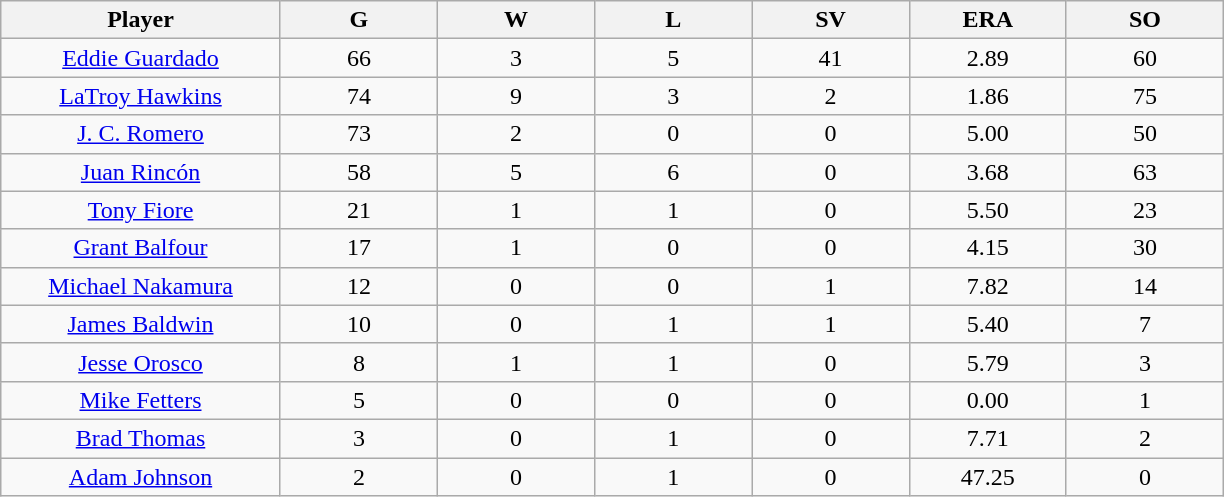<table class="wikitable sortable">
<tr>
<th bgcolor="#DDDDFF" width="16%">Player</th>
<th bgcolor="#DDDDFF" width="9%">G</th>
<th bgcolor="#DDDDFF" width="9%">W</th>
<th bgcolor="#DDDDFF" width="9%">L</th>
<th bgcolor="#DDDDFF" width="9%">SV</th>
<th bgcolor="#DDDDFF" width="9%">ERA</th>
<th bgcolor="#DDDDFF" width="9%">SO</th>
</tr>
<tr align="center">
<td><a href='#'>Eddie Guardado</a></td>
<td>66</td>
<td>3</td>
<td>5</td>
<td>41</td>
<td>2.89</td>
<td>60</td>
</tr>
<tr align="center">
<td><a href='#'>LaTroy Hawkins</a></td>
<td>74</td>
<td>9</td>
<td>3</td>
<td>2</td>
<td>1.86</td>
<td>75</td>
</tr>
<tr align="center">
<td><a href='#'>J. C. Romero</a></td>
<td>73</td>
<td>2</td>
<td>0</td>
<td>0</td>
<td>5.00</td>
<td>50</td>
</tr>
<tr align="center">
<td><a href='#'>Juan Rincón</a></td>
<td>58</td>
<td>5</td>
<td>6</td>
<td>0</td>
<td>3.68</td>
<td>63</td>
</tr>
<tr align="center">
<td><a href='#'>Tony Fiore</a></td>
<td>21</td>
<td>1</td>
<td>1</td>
<td>0</td>
<td>5.50</td>
<td>23</td>
</tr>
<tr align="center">
<td><a href='#'>Grant Balfour</a></td>
<td>17</td>
<td>1</td>
<td>0</td>
<td>0</td>
<td>4.15</td>
<td>30</td>
</tr>
<tr align="center">
<td><a href='#'>Michael Nakamura</a></td>
<td>12</td>
<td>0</td>
<td>0</td>
<td>1</td>
<td>7.82</td>
<td>14</td>
</tr>
<tr align="center">
<td><a href='#'>James Baldwin</a></td>
<td>10</td>
<td>0</td>
<td>1</td>
<td>1</td>
<td>5.40</td>
<td>7</td>
</tr>
<tr align="center">
<td><a href='#'>Jesse Orosco</a></td>
<td>8</td>
<td>1</td>
<td>1</td>
<td>0</td>
<td>5.79</td>
<td>3</td>
</tr>
<tr align="center">
<td><a href='#'>Mike Fetters</a></td>
<td>5</td>
<td>0</td>
<td>0</td>
<td>0</td>
<td>0.00</td>
<td>1</td>
</tr>
<tr align="center">
<td><a href='#'>Brad Thomas</a></td>
<td>3</td>
<td>0</td>
<td>1</td>
<td>0</td>
<td>7.71</td>
<td>2</td>
</tr>
<tr align="center">
<td><a href='#'>Adam Johnson</a></td>
<td>2</td>
<td>0</td>
<td>1</td>
<td>0</td>
<td>47.25</td>
<td>0</td>
</tr>
</table>
